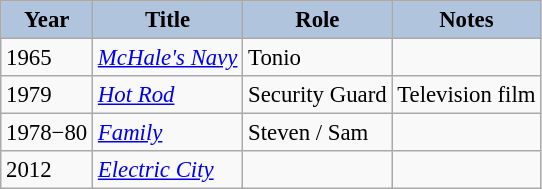<table class="wikitable" style="font-size:95%;">
<tr>
<th style="background:#B0C4DE;">Year</th>
<th style="background:#B0C4DE;">Title</th>
<th style="background:#B0C4DE;">Role</th>
<th style="background:#B0C4DE;">Notes</th>
</tr>
<tr>
<td>1965</td>
<td><em><a href='#'>McHale's Navy</a></em></td>
<td>Tonio</td>
<td></td>
</tr>
<tr>
<td>1979</td>
<td><em><a href='#'>Hot Rod</a></em></td>
<td>Security Guard</td>
<td>Television film</td>
</tr>
<tr>
<td>1978−80</td>
<td><em><a href='#'>Family</a></em></td>
<td>Steven / Sam</td>
<td></td>
</tr>
<tr>
<td>2012</td>
<td><em><a href='#'>Electric City</a></em></td>
<td></td>
<td></td>
</tr>
</table>
